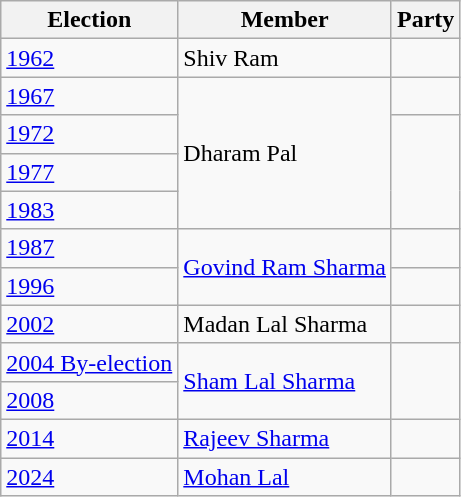<table class="wikitable sortable">
<tr>
<th>Election</th>
<th>Member</th>
<th colspan=2>Party</th>
</tr>
<tr>
<td><a href='#'>1962</a></td>
<td>Shiv Ram</td>
<td></td>
</tr>
<tr>
<td><a href='#'>1967</a></td>
<td rowspan=4>Dharam Pal</td>
<td></td>
</tr>
<tr>
<td><a href='#'>1972</a></td>
</tr>
<tr>
<td><a href='#'>1977</a></td>
</tr>
<tr>
<td><a href='#'>1983</a></td>
</tr>
<tr>
<td><a href='#'>1987</a></td>
<td rowspan=2><a href='#'>Govind Ram Sharma</a></td>
<td></td>
</tr>
<tr>
<td><a href='#'>1996</a></td>
<td></td>
</tr>
<tr>
<td><a href='#'>2002</a></td>
<td>Madan Lal Sharma</td>
<td></td>
</tr>
<tr>
<td><a href='#'>2004 By-election</a></td>
<td rowspan=2><a href='#'>Sham Lal Sharma</a></td>
</tr>
<tr>
<td><a href='#'>2008</a></td>
</tr>
<tr>
<td><a href='#'>2014</a></td>
<td><a href='#'>Rajeev Sharma</a></td>
<td></td>
</tr>
<tr>
<td><a href='#'>2024</a></td>
<td><a href='#'>Mohan Lal</a></td>
</tr>
</table>
